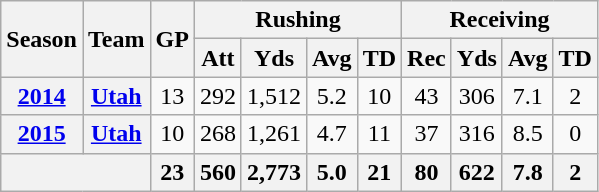<table class="wikitable" style="text-align:center;">
<tr>
<th rowspan="2">Season</th>
<th rowspan="2">Team</th>
<th rowspan="2">GP</th>
<th colspan="4">Rushing</th>
<th colspan="4">Receiving</th>
</tr>
<tr>
<th>Att</th>
<th>Yds</th>
<th>Avg</th>
<th>TD</th>
<th>Rec</th>
<th>Yds</th>
<th>Avg</th>
<th>TD</th>
</tr>
<tr>
<th><a href='#'>2014</a></th>
<th><a href='#'>Utah</a></th>
<td>13</td>
<td>292</td>
<td>1,512</td>
<td>5.2</td>
<td>10</td>
<td>43</td>
<td>306</td>
<td>7.1</td>
<td>2</td>
</tr>
<tr>
<th><a href='#'>2015</a></th>
<th><a href='#'>Utah</a></th>
<td>10</td>
<td>268</td>
<td>1,261</td>
<td>4.7</td>
<td>11</td>
<td>37</td>
<td>316</td>
<td>8.5</td>
<td>0</td>
</tr>
<tr>
<th colspan="2"></th>
<th>23</th>
<th>560</th>
<th>2,773</th>
<th>5.0</th>
<th>21</th>
<th>80</th>
<th>622</th>
<th>7.8</th>
<th>2</th>
</tr>
</table>
